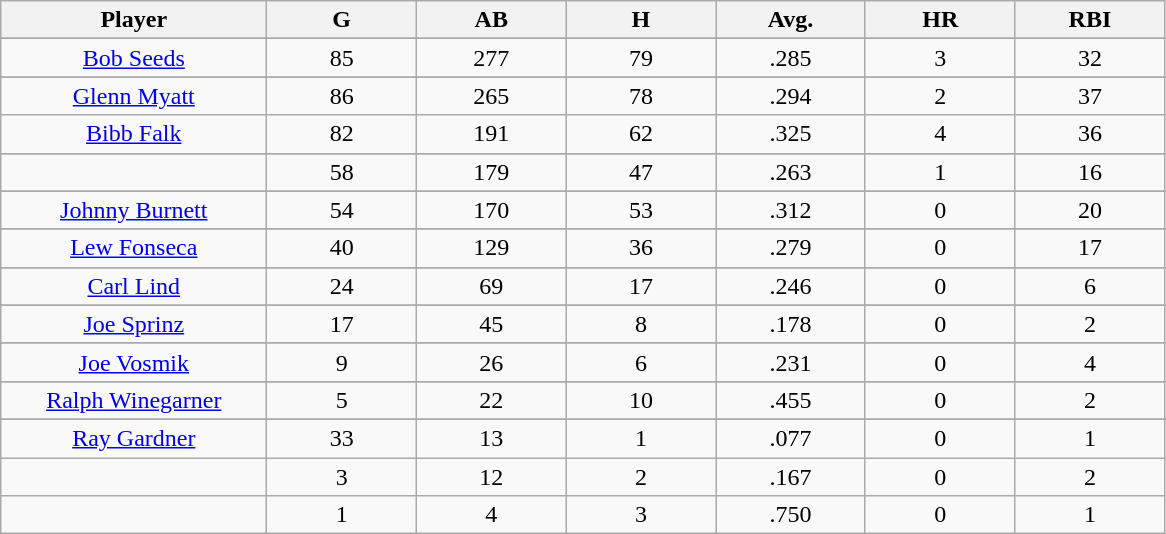<table class="wikitable sortable">
<tr>
<th bgcolor="#DDDDFF" width="16%">Player</th>
<th bgcolor="#DDDDFF" width="9%">G</th>
<th bgcolor="#DDDDFF" width="9%">AB</th>
<th bgcolor="#DDDDFF" width="9%">H</th>
<th bgcolor="#DDDDFF" width="9%">Avg.</th>
<th bgcolor="#DDDDFF" width="9%">HR</th>
<th bgcolor="#DDDDFF" width="9%">RBI</th>
</tr>
<tr>
</tr>
<tr align="center">
<td><a href='#'>Bob Seeds</a></td>
<td>85</td>
<td>277</td>
<td>79</td>
<td>.285</td>
<td>3</td>
<td>32</td>
</tr>
<tr>
</tr>
<tr align="center">
<td><a href='#'>Glenn Myatt</a></td>
<td>86</td>
<td>265</td>
<td>78</td>
<td>.294</td>
<td>2</td>
<td>37</td>
</tr>
<tr align="center">
<td><a href='#'>Bibb Falk</a></td>
<td>82</td>
<td>191</td>
<td>62</td>
<td>.325</td>
<td>4</td>
<td>36</td>
</tr>
<tr>
</tr>
<tr align=center>
<td></td>
<td>58</td>
<td>179</td>
<td>47</td>
<td>.263</td>
<td>1</td>
<td>16</td>
</tr>
<tr>
</tr>
<tr align="center">
<td><a href='#'>Johnny Burnett</a></td>
<td>54</td>
<td>170</td>
<td>53</td>
<td>.312</td>
<td>0</td>
<td>20</td>
</tr>
<tr>
</tr>
<tr align="center">
<td><a href='#'>Lew Fonseca</a></td>
<td>40</td>
<td>129</td>
<td>36</td>
<td>.279</td>
<td>0</td>
<td>17</td>
</tr>
<tr>
</tr>
<tr align="center">
<td><a href='#'>Carl Lind</a></td>
<td>24</td>
<td>69</td>
<td>17</td>
<td>.246</td>
<td>0</td>
<td>6</td>
</tr>
<tr>
</tr>
<tr align="center">
<td><a href='#'>Joe Sprinz</a></td>
<td>17</td>
<td>45</td>
<td>8</td>
<td>.178</td>
<td>0</td>
<td>2</td>
</tr>
<tr>
</tr>
<tr align="center">
<td><a href='#'>Joe Vosmik</a></td>
<td>9</td>
<td>26</td>
<td>6</td>
<td>.231</td>
<td>0</td>
<td>4</td>
</tr>
<tr>
</tr>
<tr align="center">
<td><a href='#'>Ralph Winegarner</a></td>
<td>5</td>
<td>22</td>
<td>10</td>
<td>.455</td>
<td>0</td>
<td>2</td>
</tr>
<tr>
</tr>
<tr align="center">
<td><a href='#'>Ray Gardner</a></td>
<td>33</td>
<td>13</td>
<td>1</td>
<td>.077</td>
<td>0</td>
<td>1</td>
</tr>
<tr align="center">
<td></td>
<td>3</td>
<td>12</td>
<td>2</td>
<td>.167</td>
<td>0</td>
<td>2</td>
</tr>
<tr align="center">
<td></td>
<td>1</td>
<td>4</td>
<td>3</td>
<td>.750</td>
<td>0</td>
<td>1</td>
</tr>
</table>
